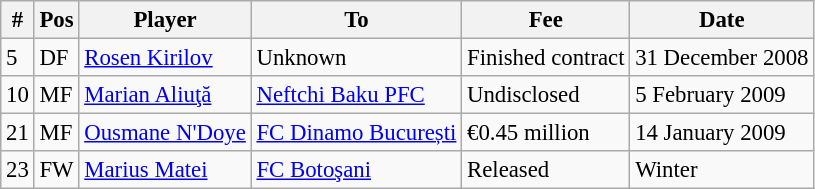<table class="wikitable" style="font-size:95%;">
<tr>
<th>#</th>
<th>Pos</th>
<th>Player</th>
<th>To</th>
<th>Fee</th>
<th>Date</th>
</tr>
<tr --->
<td>5</td>
<td>DF</td>
<td> <a href='#'>Rosen Kirilov</a></td>
<td>Unknown</td>
<td>Finished contract</td>
<td>31 December 2008</td>
</tr>
<tr --->
<td>10</td>
<td>MF</td>
<td> <a href='#'>Marian Aliuţă</a></td>
<td><a href='#'>Neftchi Baku PFC</a></td>
<td>Undisclosed</td>
<td>5 February 2009</td>
</tr>
<tr --->
<td>21</td>
<td>MF</td>
<td> <a href='#'>Ousmane N'Doye</a></td>
<td><a href='#'>FC Dinamo București</a></td>
<td>€0.45 million</td>
<td>14 January 2009</td>
</tr>
<tr --->
<td>23</td>
<td>FW</td>
<td> <a href='#'>Marius Matei</a></td>
<td><a href='#'>FC Botoşani</a></td>
<td>Released</td>
<td>Winter</td>
</tr>
</table>
